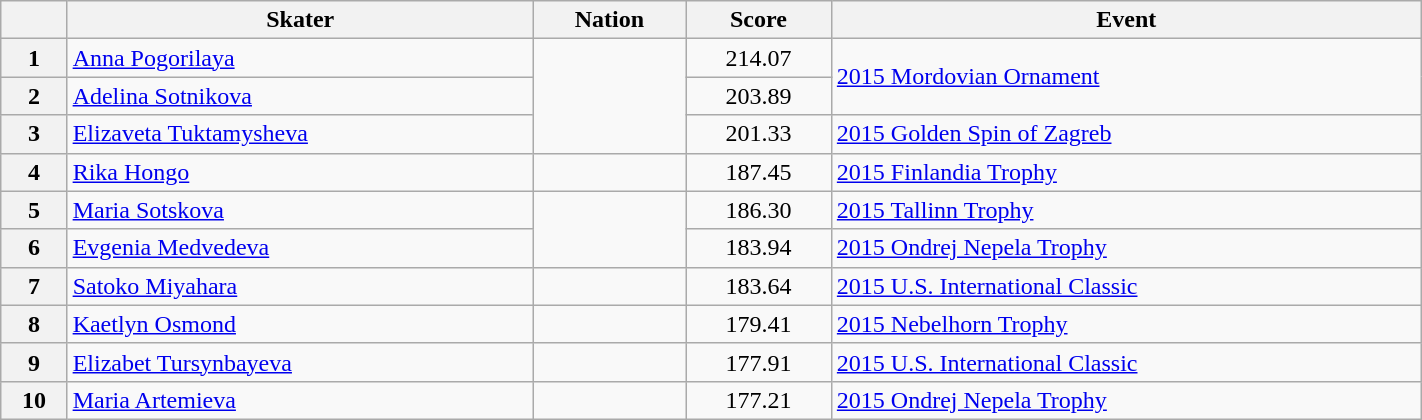<table class="wikitable sortable" style="text-align:left; width:75%">
<tr>
<th scope="col"></th>
<th scope="col">Skater</th>
<th scope="col">Nation</th>
<th scope="col">Score</th>
<th scope="col">Event</th>
</tr>
<tr>
<th scope="row">1</th>
<td><a href='#'>Anna Pogorilaya</a></td>
<td rowspan="3"></td>
<td style="text-align:center;">214.07</td>
<td rowspan="2"><a href='#'>2015 Mordovian Ornament</a></td>
</tr>
<tr>
<th scope="row">2</th>
<td><a href='#'>Adelina Sotnikova</a></td>
<td style="text-align:center;">203.89</td>
</tr>
<tr>
<th scope="row">3</th>
<td><a href='#'>Elizaveta Tuktamysheva</a></td>
<td style="text-align:center;">201.33</td>
<td><a href='#'>2015 Golden Spin of Zagreb</a></td>
</tr>
<tr>
<th scope="row">4</th>
<td><a href='#'>Rika Hongo</a></td>
<td></td>
<td style="text-align:center;">187.45</td>
<td><a href='#'>2015 Finlandia Trophy</a></td>
</tr>
<tr>
<th scope="row">5</th>
<td><a href='#'>Maria Sotskova</a></td>
<td rowspan="2"></td>
<td style="text-align:center;">186.30</td>
<td><a href='#'>2015 Tallinn Trophy</a></td>
</tr>
<tr>
<th scope="row">6</th>
<td><a href='#'>Evgenia Medvedeva</a></td>
<td style="text-align:center;">183.94</td>
<td><a href='#'>2015 Ondrej Nepela Trophy</a></td>
</tr>
<tr>
<th scope="row">7</th>
<td><a href='#'>Satoko Miyahara</a></td>
<td></td>
<td style="text-align:center;">183.64</td>
<td><a href='#'>2015 U.S. International Classic</a></td>
</tr>
<tr>
<th scope="row">8</th>
<td><a href='#'>Kaetlyn Osmond</a></td>
<td></td>
<td style="text-align:center;">179.41</td>
<td><a href='#'>2015 Nebelhorn Trophy</a></td>
</tr>
<tr>
<th scope="row">9</th>
<td><a href='#'>Elizabet Tursynbayeva</a></td>
<td></td>
<td style="text-align:center;">177.91</td>
<td><a href='#'>2015 U.S. International Classic</a></td>
</tr>
<tr>
<th scope="row">10</th>
<td><a href='#'>Maria Artemieva</a></td>
<td></td>
<td style="text-align:center;">177.21</td>
<td><a href='#'>2015 Ondrej Nepela Trophy</a></td>
</tr>
</table>
